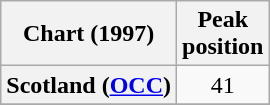<table class="wikitable sortable plainrowheaders" style="text-align:center">
<tr>
<th>Chart (1997)</th>
<th>Peak<br>position</th>
</tr>
<tr>
<th scope="row">Scotland (<a href='#'>OCC</a>)</th>
<td align="center">41</td>
</tr>
<tr>
</tr>
<tr>
</tr>
<tr>
</tr>
</table>
